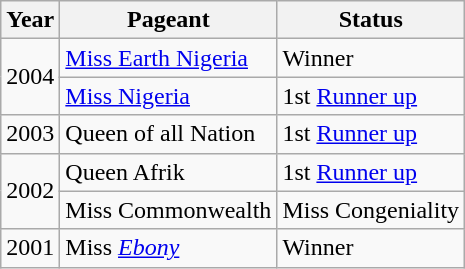<table class="wikitable">
<tr>
<th>Year</th>
<th>Pageant</th>
<th>Status</th>
</tr>
<tr>
<td rowspan="2">2004</td>
<td><a href='#'>Miss Earth Nigeria</a></td>
<td>Winner</td>
</tr>
<tr>
<td><a href='#'>Miss Nigeria</a></td>
<td>1st <a href='#'>Runner up</a></td>
</tr>
<tr>
<td>2003</td>
<td>Queen of all Nation</td>
<td>1st <a href='#'>Runner up</a></td>
</tr>
<tr>
<td rowspan="2">2002</td>
<td>Queen Afrik</td>
<td>1st <a href='#'>Runner up</a></td>
</tr>
<tr>
<td>Miss Commonwealth</td>
<td>Miss Congeniality</td>
</tr>
<tr>
<td>2001</td>
<td>Miss <em><a href='#'>Ebony</a></em></td>
<td>Winner</td>
</tr>
</table>
